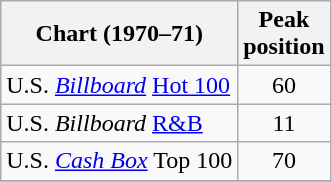<table class="wikitable sortable">
<tr>
<th>Chart (1970–71)</th>
<th>Peak<br>position</th>
</tr>
<tr>
<td>U.S. <em><a href='#'>Billboard</a></em> <a href='#'>Hot 100</a></td>
<td style="text-align:center;">60</td>
</tr>
<tr>
<td>U.S. <em>Billboard</em> <a href='#'>R&B</a></td>
<td style="text-align:center;">11</td>
</tr>
<tr>
<td>U.S. <a href='#'><em>Cash Box</em></a> Top 100</td>
<td align="center">70</td>
</tr>
<tr>
</tr>
</table>
